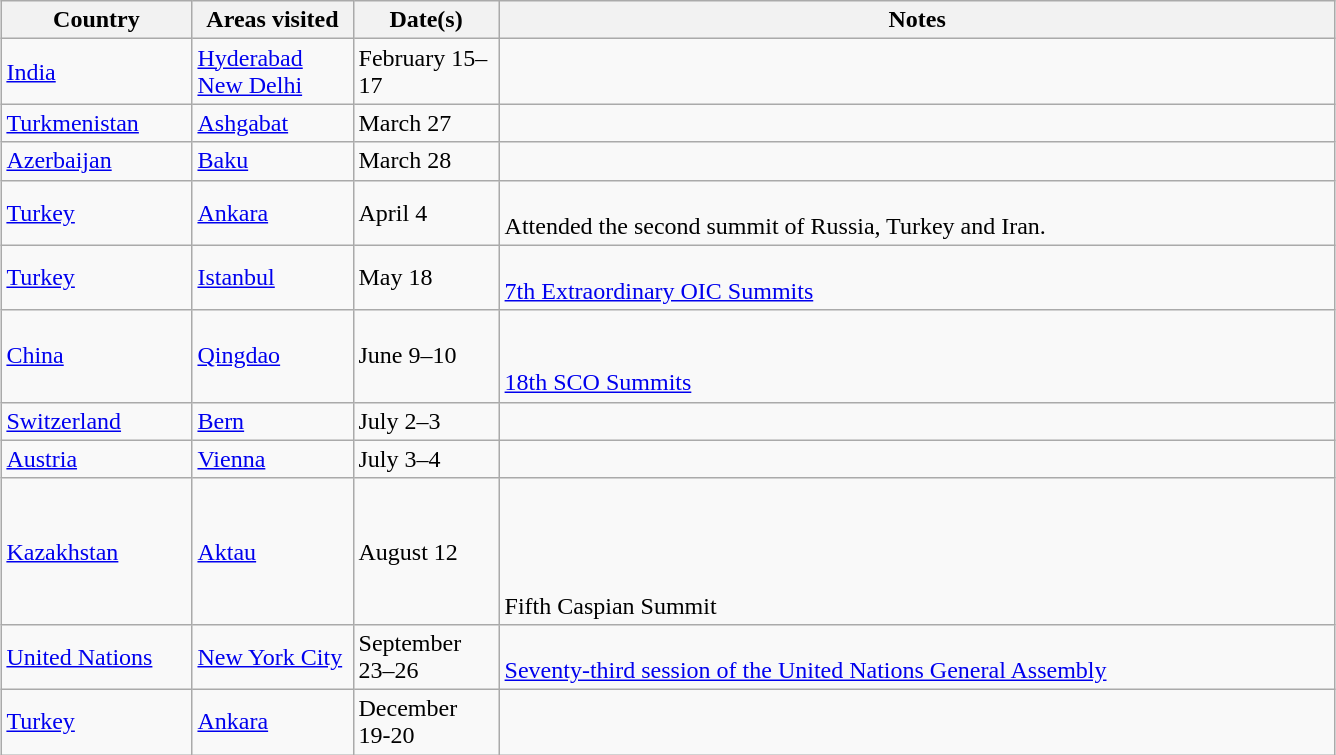<table class="wikitable" style="margin: 1em auto 1em auto">
<tr>
<th width=120>Country</th>
<th width=100>Areas visited</th>
<th width=90>Date(s)</th>
<th width=550>Notes</th>
</tr>
<tr>
<td><a href='#'>India</a></td>
<td><a href='#'>Hyderabad</a><br><a href='#'>New Delhi</a></td>
<td>February 15–17</td>
<td></td>
</tr>
<tr>
<td><a href='#'>Turkmenistan</a></td>
<td><a href='#'>Ashgabat</a></td>
<td>March 27</td>
<td></td>
</tr>
<tr>
<td><a href='#'>Azerbaijan</a></td>
<td><a href='#'>Baku</a></td>
<td>March 28</td>
<td></td>
</tr>
<tr>
<td> <a href='#'>Turkey</a></td>
<td><a href='#'>Ankara</a></td>
<td>April 4</td>
<td><br>Attended the second summit of Russia, Turkey and Iran.</td>
</tr>
<tr>
<td> <a href='#'>Turkey</a></td>
<td><a href='#'>Istanbul</a></td>
<td>May 18</td>
<td><br><a href='#'>7th Extraordinary OIC Summits</a></td>
</tr>
<tr>
<td> <a href='#'>China</a></td>
<td><a href='#'>Qingdao</a></td>
<td>June 9–10</td>
<td><br><br><a href='#'>18th SCO Summits</a></td>
</tr>
<tr>
<td> <a href='#'>Switzerland</a></td>
<td><a href='#'>Bern</a></td>
<td>July 2–3</td>
<td></td>
</tr>
<tr>
<td> <a href='#'>Austria</a></td>
<td><a href='#'>Vienna</a></td>
<td>July 3–4</td>
<td></td>
</tr>
<tr>
<td> <a href='#'>Kazakhstan</a></td>
<td><a href='#'>Aktau</a></td>
<td>August 12</td>
<td><br><br><br><br>Fifth Caspian Summit</td>
</tr>
<tr>
<td> <a href='#'>United Nations</a></td>
<td><a href='#'>New York City</a></td>
<td>September 23–26</td>
<td><br><a href='#'>Seventy-third session of the United Nations General Assembly</a></td>
</tr>
<tr>
<td> <a href='#'>Turkey</a></td>
<td><a href='#'>Ankara</a></td>
<td>December 19-20</td>
<td></td>
</tr>
</table>
